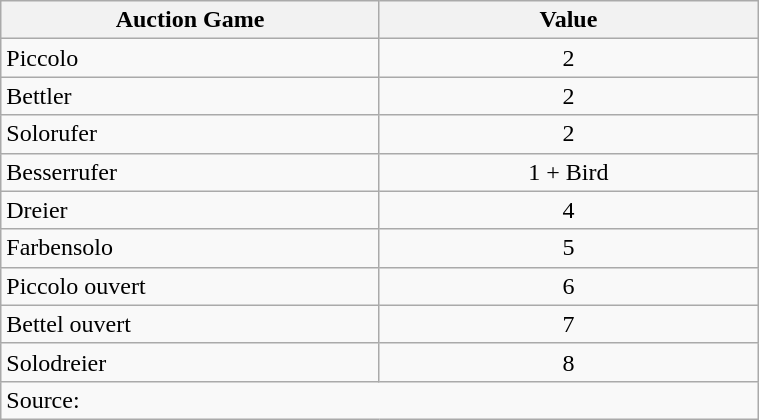<table class="wikitable float-left" width="40%">
<tr>
<th width="200">Auction Game</th>
<th width="200">Value</th>
</tr>
<tr>
<td>Piccolo</td>
<td align="center">2</td>
</tr>
<tr>
<td>Bettler</td>
<td align="center">2</td>
</tr>
<tr>
<td>Solorufer</td>
<td align="center">2</td>
</tr>
<tr>
<td>Besserrufer</td>
<td align="center">1 + Bird</td>
</tr>
<tr>
<td>Dreier</td>
<td align="center">4</td>
</tr>
<tr>
<td>Farbensolo</td>
<td align="center">5</td>
</tr>
<tr>
<td>Piccolo ouvert</td>
<td align="center">6</td>
</tr>
<tr>
<td>Bettel ouvert</td>
<td align="center">7</td>
</tr>
<tr>
<td>Solodreier</td>
<td align="center">8</td>
</tr>
<tr>
<td colspan="3">Source:</td>
</tr>
</table>
